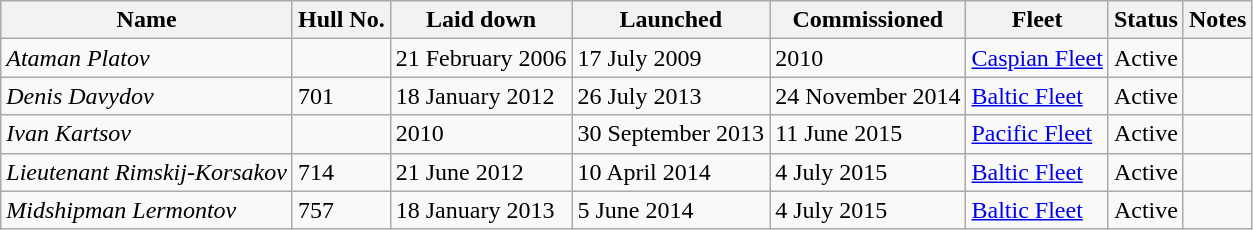<table class="wikitable">
<tr>
<th>Name</th>
<th>Hull No.</th>
<th>Laid down</th>
<th>Launched</th>
<th>Commissioned</th>
<th>Fleet</th>
<th>Status</th>
<th>Notes</th>
</tr>
<tr>
<td><em>Ataman Platov</em></td>
<td></td>
<td>21 February 2006</td>
<td>17 July 2009</td>
<td>2010</td>
<td><a href='#'>Caspian Fleet</a></td>
<td>Active</td>
<td></td>
</tr>
<tr>
<td><em>Denis Davydov</em></td>
<td>701</td>
<td>18 January 2012</td>
<td>26 July 2013</td>
<td>24 November 2014</td>
<td><a href='#'>Baltic Fleet</a></td>
<td>Active</td>
<td></td>
</tr>
<tr>
<td><em>Ivan Kartsov</em></td>
<td></td>
<td>2010</td>
<td>30 September 2013</td>
<td>11 June 2015</td>
<td><a href='#'>Pacific Fleet</a></td>
<td>Active</td>
<td></td>
</tr>
<tr>
<td><em>Lieutenant Rimskij-Korsakov</em></td>
<td>714</td>
<td>21 June 2012</td>
<td>10 April 2014</td>
<td>4 July 2015</td>
<td><a href='#'>Baltic Fleet</a></td>
<td>Active</td>
<td></td>
</tr>
<tr>
<td><em>Midshipman Lermontov</em></td>
<td>757</td>
<td>18 January 2013</td>
<td>5 June 2014</td>
<td>4 July 2015</td>
<td><a href='#'>Baltic Fleet</a></td>
<td>Active</td>
<td></td>
</tr>
</table>
